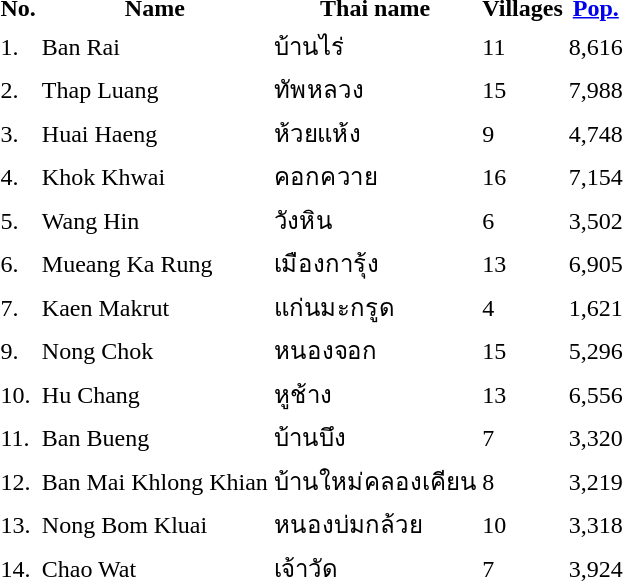<table>
<tr>
<th>No.</th>
<th>Name</th>
<th>Thai name</th>
<th>Villages</th>
<th><a href='#'>Pop.</a></th>
</tr>
<tr>
<td>1.</td>
<td>Ban Rai</td>
<td>บ้านไร่</td>
<td>11</td>
<td>8,616</td>
<td></td>
</tr>
<tr>
<td>2.</td>
<td>Thap Luang</td>
<td>ทัพหลวง</td>
<td>15</td>
<td>7,988</td>
<td></td>
</tr>
<tr>
<td>3.</td>
<td>Huai Haeng</td>
<td>ห้วยแห้ง</td>
<td>9</td>
<td>4,748</td>
<td></td>
</tr>
<tr>
<td>4.</td>
<td>Khok Khwai</td>
<td>คอกควาย</td>
<td>16</td>
<td>7,154</td>
<td></td>
</tr>
<tr>
<td>5.</td>
<td>Wang Hin</td>
<td>วังหิน</td>
<td>6</td>
<td>3,502</td>
<td></td>
</tr>
<tr>
<td>6.</td>
<td>Mueang Ka Rung</td>
<td>เมืองการุ้ง</td>
<td>13</td>
<td>6,905</td>
<td></td>
</tr>
<tr>
<td>7.</td>
<td>Kaen Makrut</td>
<td>แก่นมะกรูด</td>
<td>4</td>
<td>1,621</td>
<td></td>
</tr>
<tr>
<td>9.</td>
<td>Nong Chok</td>
<td>หนองจอก</td>
<td>15</td>
<td>5,296</td>
<td></td>
</tr>
<tr>
<td>10.</td>
<td>Hu Chang</td>
<td>หูช้าง</td>
<td>13</td>
<td>6,556</td>
<td></td>
</tr>
<tr>
<td>11.</td>
<td>Ban Bueng</td>
<td>บ้านบึง</td>
<td>7</td>
<td>3,320</td>
<td></td>
</tr>
<tr>
<td>12.</td>
<td>Ban Mai Khlong Khian</td>
<td>บ้านใหม่คลองเคียน</td>
<td>8</td>
<td>3,219</td>
<td></td>
</tr>
<tr>
<td>13.</td>
<td>Nong Bom Kluai</td>
<td>หนองบ่มกล้วย</td>
<td>10</td>
<td>3,318</td>
<td></td>
</tr>
<tr>
<td>14.</td>
<td>Chao Wat</td>
<td>เจ้าวัด</td>
<td>7</td>
<td>3,924</td>
<td></td>
</tr>
</table>
